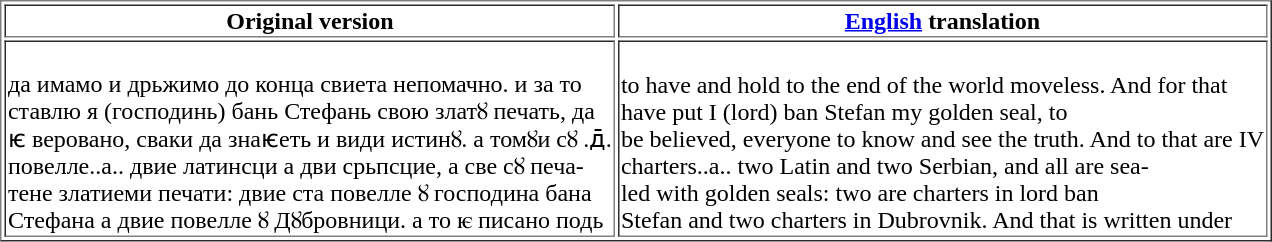<table align="center" border="1">
<tr>
<th>Original version</th>
<th><a href='#'>English</a> translation</th>
</tr>
<tr>
<td class="Unicode"><br>да имамо и дрьжимо до конца свиета непомачно. и за то<br>
ставлю я (господинь) бань Стефань свою златꙋ печать, да<br>
ѥ веровано, сваки да знаѥеть и види истинꙋ. а томꙋи сꙋ .д̄.<br>
повелле..а.. двие латинсци а дви срьпсцие, а све сꙋ печа-<br>
тене златиеми печати: двие ста повелле ꙋ господина бана<br>
Стефана а двие повелле ꙋ Дꙋбровници. а то ѥ писано подь</td>
<td><br>to have and hold to the end of the world moveless. And for that<br>
have put I (lord) ban Stefan my golden seal, to<br>
be believed, everyone to know and see the truth. And to that are IV<br>
charters..a.. two Latin and two Serbian, and all are sea-<br>
led with golden seals: two are charters in lord ban<br>
Stefan and two charters in Dubrovnik. And that is written under<br></td>
</tr>
</table>
